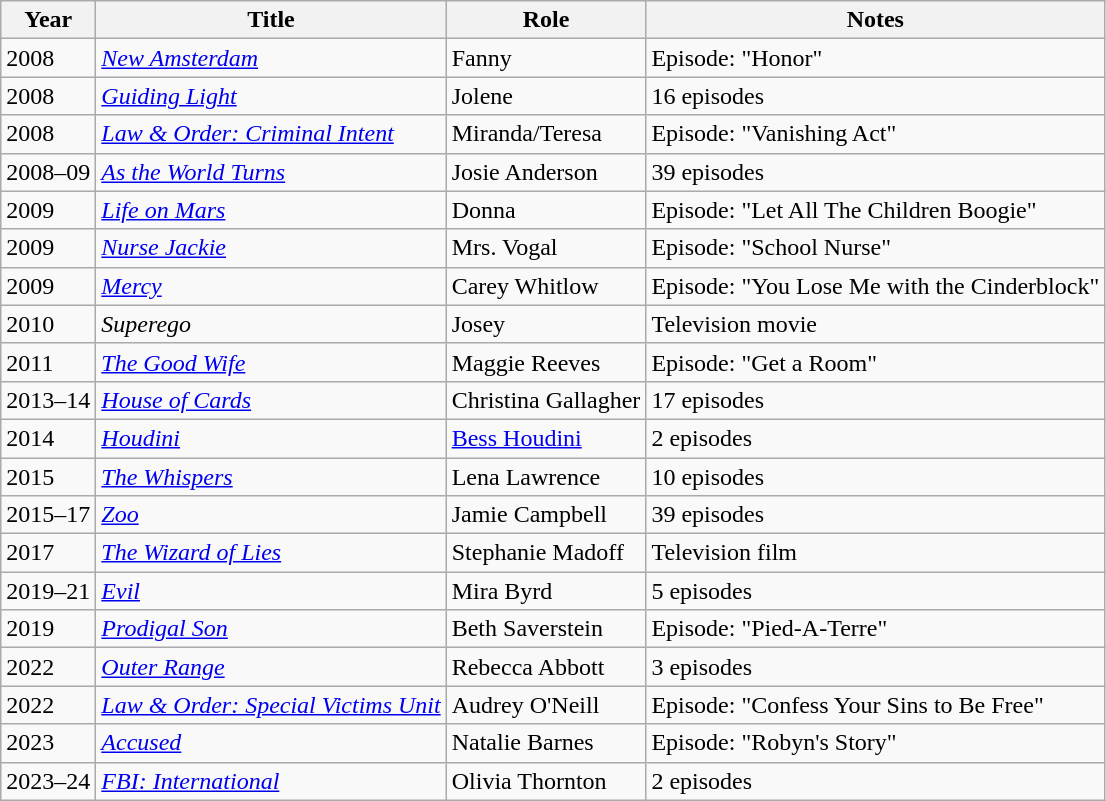<table class="wikitable sortable">
<tr>
<th>Year</th>
<th>Title</th>
<th>Role</th>
<th class="unsortable">Notes</th>
</tr>
<tr>
<td>2008</td>
<td><em><a href='#'>New Amsterdam</a></em></td>
<td>Fanny</td>
<td>Episode: "Honor"</td>
</tr>
<tr>
<td>2008</td>
<td><em><a href='#'>Guiding Light</a></em></td>
<td>Jolene</td>
<td>16 episodes</td>
</tr>
<tr>
<td>2008</td>
<td><em><a href='#'>Law & Order: Criminal Intent</a></em></td>
<td>Miranda/Teresa</td>
<td>Episode: "Vanishing Act"</td>
</tr>
<tr>
<td>2008–09</td>
<td><em><a href='#'>As the World Turns</a></em></td>
<td>Josie Anderson</td>
<td>39 episodes</td>
</tr>
<tr>
<td>2009</td>
<td><em><a href='#'>Life on Mars</a></em></td>
<td>Donna</td>
<td>Episode: "Let All The Children Boogie"</td>
</tr>
<tr>
<td>2009</td>
<td><em><a href='#'>Nurse Jackie</a></em></td>
<td>Mrs. Vogal</td>
<td>Episode: "School Nurse"</td>
</tr>
<tr>
<td>2009</td>
<td><em><a href='#'>Mercy</a></em></td>
<td>Carey Whitlow</td>
<td>Episode: "You Lose Me with the Cinderblock"</td>
</tr>
<tr>
<td>2010</td>
<td><em>Superego</em></td>
<td>Josey</td>
<td>Television movie</td>
</tr>
<tr>
<td>2011</td>
<td data-sort-value="Good Wife, The"><em><a href='#'>The Good Wife</a></em></td>
<td>Maggie Reeves</td>
<td>Episode: "Get a Room"</td>
</tr>
<tr>
<td>2013–14</td>
<td><em><a href='#'>House of Cards</a></em></td>
<td>Christina Gallagher</td>
<td>17 episodes</td>
</tr>
<tr>
<td>2014</td>
<td><em><a href='#'>Houdini</a></em></td>
<td><a href='#'>Bess Houdini</a></td>
<td>2 episodes</td>
</tr>
<tr>
<td>2015</td>
<td data-sort-value="Whispers, The"><em><a href='#'>The Whispers</a></em></td>
<td>Lena Lawrence</td>
<td>10 episodes</td>
</tr>
<tr>
<td>2015–17</td>
<td><em><a href='#'>Zoo</a></em></td>
<td>Jamie Campbell</td>
<td>39 episodes</td>
</tr>
<tr>
<td>2017</td>
<td data-sort-value="Wizard of Lies, The"><em><a href='#'>The Wizard of Lies</a></em></td>
<td>Stephanie Madoff</td>
<td>Television film</td>
</tr>
<tr>
<td>2019–21</td>
<td><em><a href='#'>Evil</a></em></td>
<td>Mira Byrd</td>
<td>5 episodes</td>
</tr>
<tr>
<td>2019</td>
<td><em><a href='#'>Prodigal Son</a></em></td>
<td>Beth Saverstein</td>
<td>Episode: "Pied-A-Terre"</td>
</tr>
<tr>
<td>2022</td>
<td><em><a href='#'>Outer Range</a></em></td>
<td>Rebecca Abbott</td>
<td>3 episodes</td>
</tr>
<tr>
<td>2022</td>
<td><em><a href='#'>Law & Order: Special Victims Unit</a></em></td>
<td>Audrey O'Neill</td>
<td>Episode: "Confess Your Sins to Be Free"</td>
</tr>
<tr>
<td>2023</td>
<td><em><a href='#'>Accused</a></em></td>
<td>Natalie Barnes</td>
<td>Episode: "Robyn's Story"</td>
</tr>
<tr>
<td>2023–24</td>
<td><em><a href='#'>FBI: International</a></em></td>
<td>Olivia Thornton</td>
<td>2 episodes</td>
</tr>
</table>
